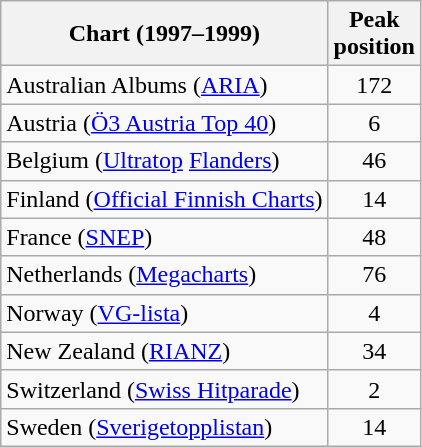<table class="wikitable">
<tr>
<th>Chart (1997–1999)</th>
<th>Peak<br>position</th>
</tr>
<tr>
<td>Australian Albums (<a href='#'>ARIA</a>)</td>
<td align="center">172</td>
</tr>
<tr>
<td>Austria (<a href='#'>Ö3 Austria Top 40</a>)</td>
<td align="center">6</td>
</tr>
<tr>
<td>Belgium (<a href='#'>Ultratop</a> <a href='#'>Flanders</a>)</td>
<td align="center">46</td>
</tr>
<tr>
<td>Finland (<a href='#'>Official Finnish Charts</a>)</td>
<td align="center">14</td>
</tr>
<tr>
<td>France (<a href='#'>SNEP</a>)</td>
<td align="center">48</td>
</tr>
<tr>
<td>Netherlands (<a href='#'>Megacharts</a>)</td>
<td align="center">76</td>
</tr>
<tr>
<td>Norway (<a href='#'>VG-lista</a>)</td>
<td align="center">4</td>
</tr>
<tr>
<td>New Zealand (<a href='#'>RIANZ</a>)</td>
<td align="center">34</td>
</tr>
<tr>
<td>Switzerland (<a href='#'>Swiss Hitparade</a>)</td>
<td align="center">2</td>
</tr>
<tr>
<td>Sweden (<a href='#'>Sverigetopplistan</a>)</td>
<td align="center">14</td>
</tr>
</table>
